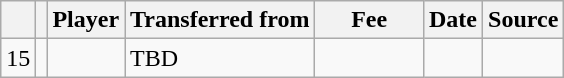<table class="wikitable plainrowheaders sortable">
<tr>
<th></th>
<th></th>
<th scope=col>Player</th>
<th>Transferred from</th>
<th !scope=col; style="width: 65px;">Fee</th>
<th scope=col>Date</th>
<th scope=col>Source</th>
</tr>
<tr>
<td align=center>15</td>
<td align=center></td>
<td></td>
<td>TBD</td>
<td></td>
<td></td>
<td></td>
</tr>
</table>
